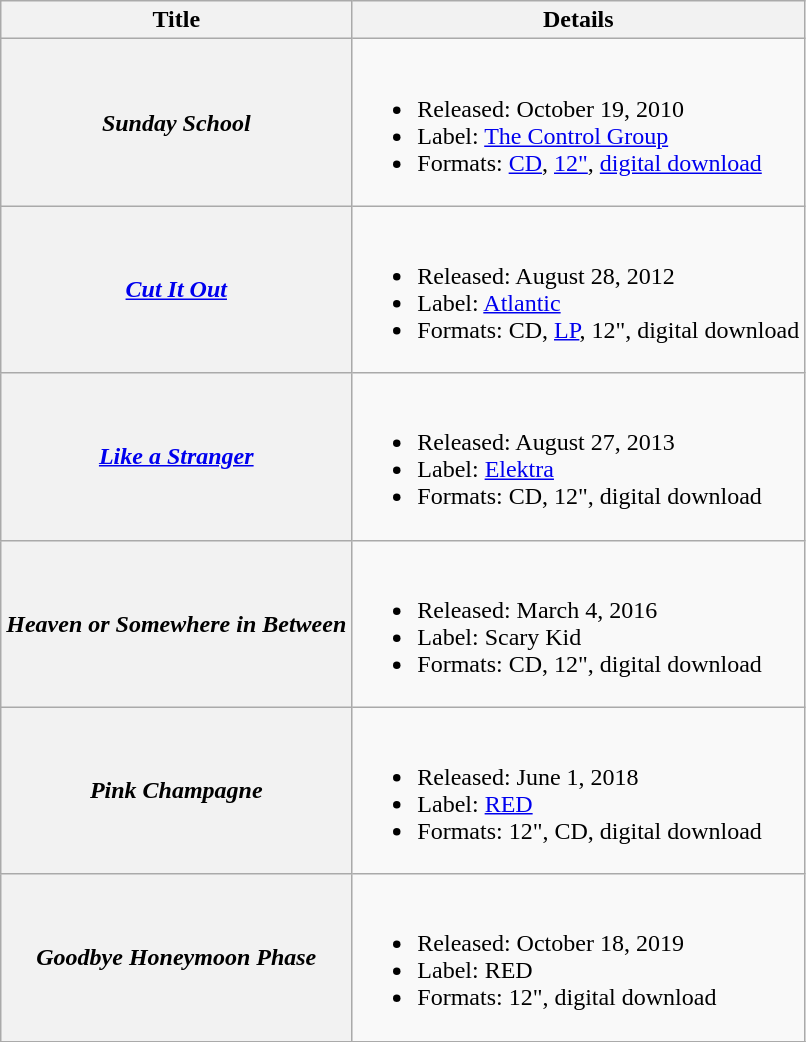<table class="wikitable plainrowheaders">
<tr>
<th scope="col">Title</th>
<th scope="col">Details</th>
</tr>
<tr>
<th scope="row"><em>Sunday School</em></th>
<td><br><ul><li>Released: October 19, 2010</li><li>Label: <a href='#'>The Control Group</a></li><li>Formats: <a href='#'>CD</a>, <a href='#'>12"</a>, <a href='#'>digital download</a></li></ul></td>
</tr>
<tr>
<th scope="row"><em><a href='#'>Cut It Out</a></em></th>
<td><br><ul><li>Released: August 28, 2012</li><li>Label: <a href='#'>Atlantic</a></li><li>Formats: CD, <a href='#'>LP</a>, 12", digital download</li></ul></td>
</tr>
<tr>
<th scope="row"><em><a href='#'>Like a Stranger</a></em></th>
<td><br><ul><li>Released: August 27, 2013</li><li>Label: <a href='#'>Elektra</a></li><li>Formats: CD, 12", digital download</li></ul></td>
</tr>
<tr>
<th scope="row"><em>Heaven or Somewhere in Between</em></th>
<td><br><ul><li>Released: March 4, 2016</li><li>Label: Scary Kid</li><li>Formats: CD, 12", digital download</li></ul></td>
</tr>
<tr>
<th scope="row"><em>Pink Champagne</em></th>
<td><br><ul><li>Released: June 1, 2018</li><li>Label: <a href='#'>RED</a></li><li>Formats: 12", CD, digital download</li></ul></td>
</tr>
<tr>
<th scope="row"><em>Goodbye Honeymoon Phase</em></th>
<td><br><ul><li>Released: October 18, 2019</li><li>Label: RED</li><li>Formats: 12", digital download</li></ul></td>
</tr>
<tr>
</tr>
</table>
